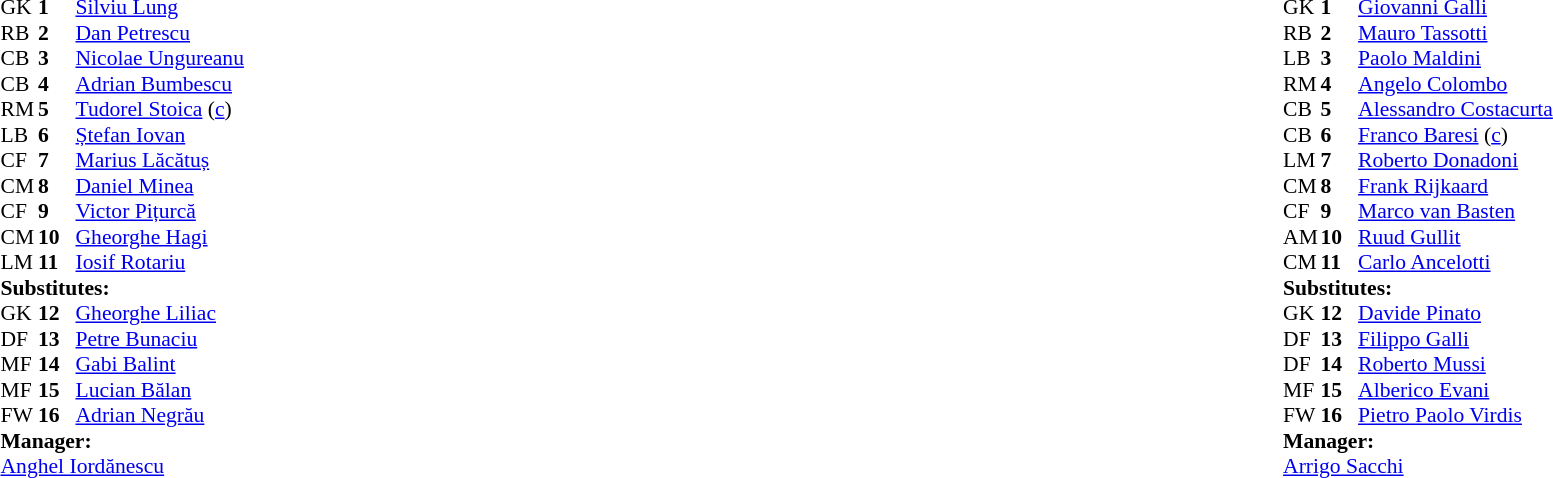<table width="100%">
<tr>
<td valign="top" width="40%"><br><table style="font-size:90%" cellspacing="0" cellpadding="0">
<tr>
<th width=25></th>
<th width=25></th>
</tr>
<tr>
<td>GK</td>
<td><strong>1</strong></td>
<td> <a href='#'>Silviu Lung</a></td>
</tr>
<tr>
<td>RB</td>
<td><strong>2</strong></td>
<td> <a href='#'>Dan Petrescu</a></td>
</tr>
<tr>
<td>CB</td>
<td><strong>3</strong></td>
<td> <a href='#'>Nicolae Ungureanu</a></td>
</tr>
<tr>
<td>CB</td>
<td><strong>4</strong></td>
<td> <a href='#'>Adrian Bumbescu</a></td>
</tr>
<tr>
<td>RM</td>
<td><strong>5</strong></td>
<td> <a href='#'>Tudorel Stoica</a> (<a href='#'>c</a>)</td>
</tr>
<tr>
<td>LB</td>
<td><strong>6</strong></td>
<td> <a href='#'>Ștefan Iovan</a></td>
</tr>
<tr>
<td>CF</td>
<td><strong>7</strong></td>
<td> <a href='#'>Marius Lăcătuș</a></td>
</tr>
<tr>
<td>CM</td>
<td><strong>8</strong></td>
<td> <a href='#'>Daniel Minea</a></td>
</tr>
<tr>
<td>CF</td>
<td><strong>9</strong></td>
<td> <a href='#'>Victor Pițurcă</a></td>
</tr>
<tr>
<td>CM</td>
<td><strong>10</strong></td>
<td> <a href='#'>Gheorghe Hagi</a></td>
</tr>
<tr>
<td>LM</td>
<td><strong>11</strong></td>
<td> <a href='#'>Iosif Rotariu</a></td>
<td></td>
<td></td>
</tr>
<tr>
<td colspan=3><strong>Substitutes:</strong></td>
</tr>
<tr>
<td>GK</td>
<td><strong>12</strong></td>
<td> <a href='#'>Gheorghe Liliac</a></td>
</tr>
<tr>
<td>DF</td>
<td><strong>13</strong></td>
<td> <a href='#'>Petre Bunaciu</a></td>
</tr>
<tr>
<td>MF</td>
<td><strong>14</strong></td>
<td> <a href='#'>Gabi Balint</a></td>
<td></td>
<td></td>
</tr>
<tr>
<td>MF</td>
<td><strong>15</strong></td>
<td> <a href='#'>Lucian Bălan</a></td>
</tr>
<tr>
<td>FW</td>
<td><strong>16</strong></td>
<td> <a href='#'>Adrian Negrău</a></td>
</tr>
<tr>
<td colspan=3><strong>Manager:</strong></td>
</tr>
<tr>
<td colspan=4> <a href='#'>Anghel Iordănescu</a></td>
</tr>
</table>
</td>
<td valign="top"></td>
<td valign="top" width="50%"><br><table style="font-size: 90%; margin: auto;" cellspacing="0" cellpadding="0">
<tr>
<th width=25></th>
<th width=25></th>
</tr>
<tr>
<td>GK</td>
<td><strong>1</strong></td>
<td> <a href='#'>Giovanni Galli</a></td>
</tr>
<tr>
<td>RB</td>
<td><strong>2</strong></td>
<td> <a href='#'>Mauro Tassotti</a></td>
</tr>
<tr>
<td>LB</td>
<td><strong>3</strong></td>
<td> <a href='#'>Paolo Maldini</a></td>
</tr>
<tr>
<td>RM</td>
<td><strong>4</strong></td>
<td> <a href='#'>Angelo Colombo</a></td>
</tr>
<tr>
<td>CB</td>
<td><strong>5</strong></td>
<td> <a href='#'>Alessandro Costacurta</a></td>
<td></td>
<td></td>
</tr>
<tr>
<td>CB</td>
<td><strong>6</strong></td>
<td> <a href='#'>Franco Baresi</a> (<a href='#'>c</a>)</td>
<td></td>
</tr>
<tr>
<td>LM</td>
<td><strong>7</strong></td>
<td> <a href='#'>Roberto Donadoni</a></td>
</tr>
<tr>
<td>CM</td>
<td><strong>8</strong></td>
<td> <a href='#'>Frank Rijkaard</a></td>
</tr>
<tr>
<td>CF</td>
<td><strong>9</strong></td>
<td> <a href='#'>Marco van Basten</a></td>
</tr>
<tr>
<td>AM</td>
<td><strong>10</strong></td>
<td> <a href='#'>Ruud Gullit</a></td>
<td></td>
<td></td>
</tr>
<tr>
<td>CM</td>
<td><strong>11</strong></td>
<td> <a href='#'>Carlo Ancelotti</a></td>
</tr>
<tr>
<td colspan=3><strong>Substitutes:</strong></td>
</tr>
<tr>
<td>GK</td>
<td><strong>12</strong></td>
<td> <a href='#'>Davide Pinato</a></td>
</tr>
<tr>
<td>DF</td>
<td><strong>13</strong></td>
<td> <a href='#'>Filippo Galli</a></td>
<td></td>
<td></td>
</tr>
<tr>
<td>DF</td>
<td><strong>14</strong></td>
<td> <a href='#'>Roberto Mussi</a></td>
</tr>
<tr>
<td>MF</td>
<td><strong>15</strong></td>
<td> <a href='#'>Alberico Evani</a></td>
</tr>
<tr>
<td>FW</td>
<td><strong>16</strong></td>
<td> <a href='#'>Pietro Paolo Virdis</a></td>
<td></td>
<td></td>
</tr>
<tr>
<td colspan=3><strong>Manager:</strong></td>
</tr>
<tr>
<td colspan=4> <a href='#'>Arrigo Sacchi</a></td>
</tr>
</table>
</td>
</tr>
</table>
